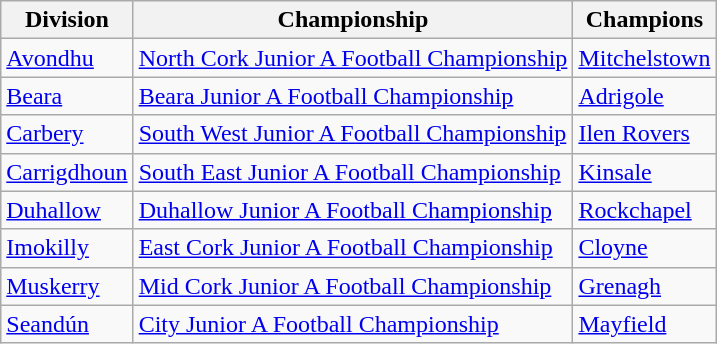<table class="wikitable">
<tr>
<th>Division</th>
<th>Championship</th>
<th>Champions</th>
</tr>
<tr>
<td><a href='#'>Avondhu</a></td>
<td><a href='#'>North Cork Junior A Football Championship</a></td>
<td><a href='#'>Mitchelstown</a></td>
</tr>
<tr>
<td><a href='#'>Beara</a></td>
<td><a href='#'>Beara Junior A Football Championship</a></td>
<td><a href='#'>Adrigole</a></td>
</tr>
<tr>
<td><a href='#'>Carbery</a></td>
<td><a href='#'>South West Junior A Football Championship</a></td>
<td><a href='#'>Ilen Rovers</a></td>
</tr>
<tr>
<td><a href='#'>Carrigdhoun</a></td>
<td><a href='#'>South East Junior A Football Championship</a></td>
<td><a href='#'>Kinsale</a></td>
</tr>
<tr>
<td><a href='#'>Duhallow</a></td>
<td><a href='#'>Duhallow Junior A Football Championship</a></td>
<td><a href='#'>Rockchapel</a></td>
</tr>
<tr>
<td><a href='#'>Imokilly</a></td>
<td><a href='#'>East Cork Junior A Football Championship</a></td>
<td><a href='#'>Cloyne</a></td>
</tr>
<tr>
<td><a href='#'>Muskerry</a></td>
<td><a href='#'>Mid Cork Junior A Football Championship</a></td>
<td><a href='#'>Grenagh</a></td>
</tr>
<tr>
<td><a href='#'>Seandún</a></td>
<td><a href='#'>City Junior A Football Championship</a></td>
<td><a href='#'>Mayfield</a></td>
</tr>
</table>
